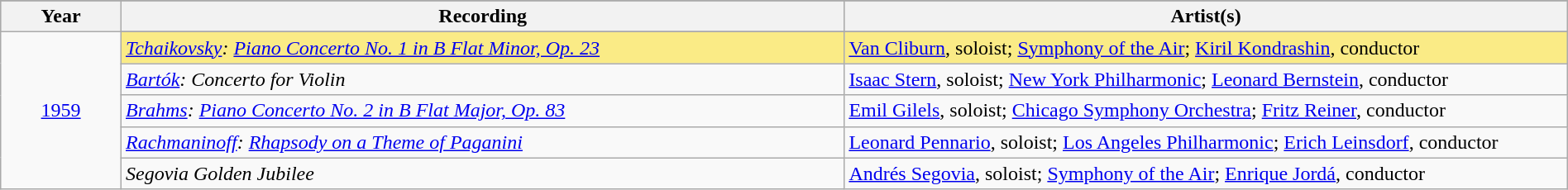<table class="wikitable" style="width:100%">
<tr bgcolor="#bebebe">
</tr>
<tr bgcolor="#bebebe">
<th width="5%">Year</th>
<th width="30%">Recording</th>
<th width="30%">Artist(s)</th>
</tr>
<tr>
<td rowspan="6" style="text-align:center;"><a href='#'>1959</a><br></td>
</tr>
<tr style="background:#FAEB86;">
<td><em><a href='#'>Tchaikovsky</a>: <a href='#'>Piano Concerto No. 1 in B Flat Minor, Op. 23</a></em></td>
<td><a href='#'>Van Cliburn</a>, soloist; <a href='#'>Symphony of the Air</a>; <a href='#'>Kiril Kondrashin</a>, conductor</td>
</tr>
<tr>
<td><em><a href='#'>Bartók</a>: Concerto for Violin</em></td>
<td><a href='#'>Isaac Stern</a>, soloist; <a href='#'>New York Philharmonic</a>; <a href='#'>Leonard Bernstein</a>, conductor</td>
</tr>
<tr>
<td><em><a href='#'>Brahms</a>: <a href='#'>Piano Concerto No. 2 in B Flat Major, Op. 83</a></em></td>
<td><a href='#'>Emil Gilels</a>, soloist; <a href='#'>Chicago Symphony Orchestra</a>; <a href='#'>Fritz Reiner</a>, conductor</td>
</tr>
<tr>
<td><em><a href='#'>Rachmaninoff</a>: <a href='#'>Rhapsody on a Theme of Paganini</a></em></td>
<td><a href='#'>Leonard Pennario</a>, soloist; <a href='#'>Los Angeles Philharmonic</a>; <a href='#'>Erich Leinsdorf</a>, conductor</td>
</tr>
<tr>
<td><em>Segovia Golden Jubilee</em></td>
<td><a href='#'>Andrés Segovia</a>, soloist; <a href='#'>Symphony of the Air</a>; <a href='#'>Enrique Jordá</a>, conductor</td>
</tr>
</table>
